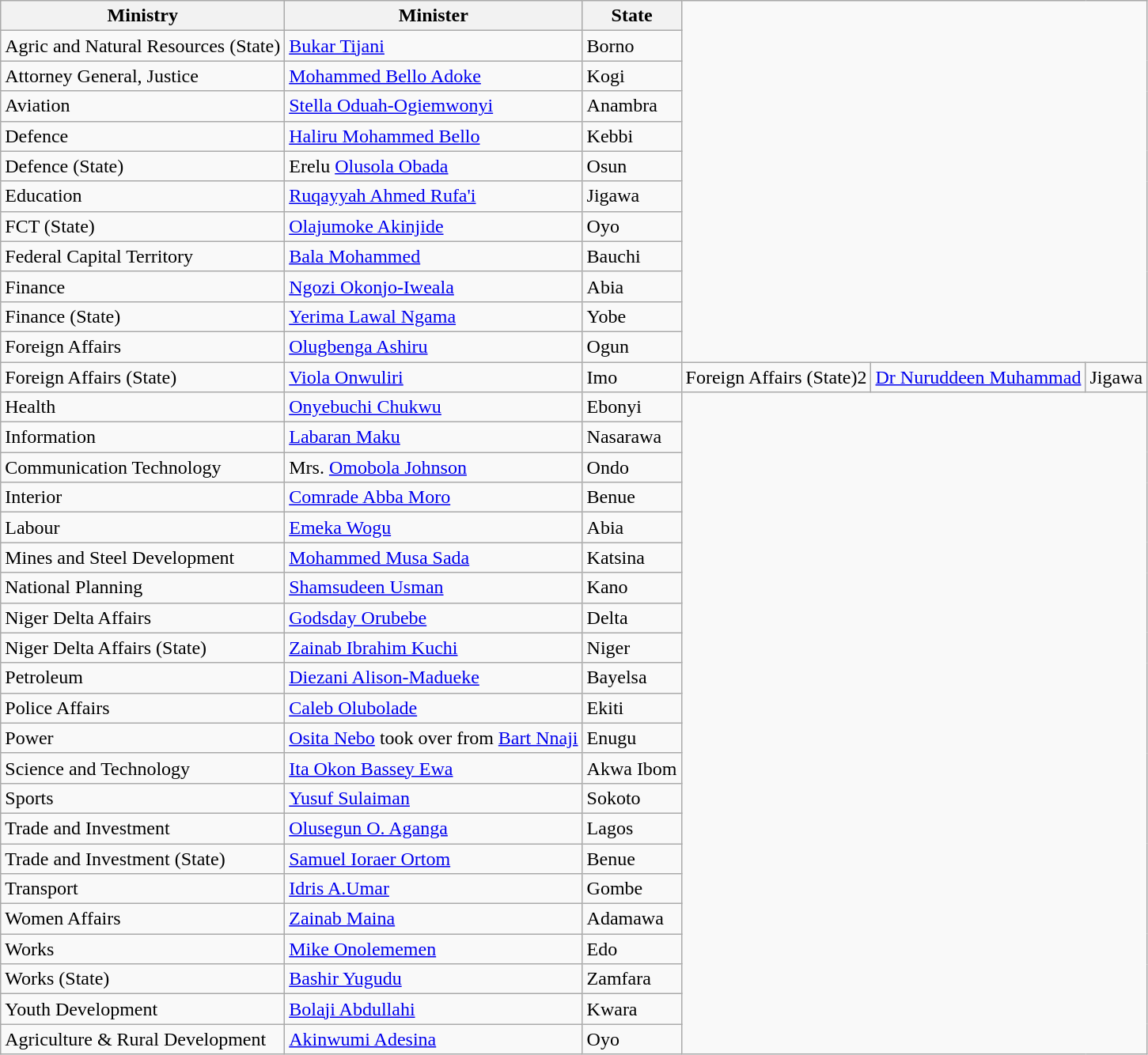<table class="wikitable sortable">
<tr>
<th>Ministry</th>
<th>Minister</th>
<th>State</th>
</tr>
<tr>
<td>Agric and Natural Resources (State)</td>
<td><a href='#'>Bukar Tijani</a></td>
<td>Borno</td>
</tr>
<tr>
<td>Attorney General, Justice</td>
<td><a href='#'>Mohammed Bello Adoke</a></td>
<td>Kogi</td>
</tr>
<tr>
<td>Aviation</td>
<td><a href='#'>Stella Oduah-Ogiemwonyi</a></td>
<td>Anambra</td>
</tr>
<tr>
<td>Defence</td>
<td><a href='#'>Haliru Mohammed Bello</a></td>
<td>Kebbi</td>
</tr>
<tr>
<td>Defence (State)</td>
<td>Erelu <a href='#'>Olusola Obada</a></td>
<td>Osun</td>
</tr>
<tr>
<td>Education</td>
<td><a href='#'>Ruqayyah Ahmed Rufa'i</a></td>
<td>Jigawa</td>
</tr>
<tr>
<td>FCT (State)</td>
<td><a href='#'>Olajumoke Akinjide</a></td>
<td>Oyo</td>
</tr>
<tr>
<td>Federal Capital Territory</td>
<td><a href='#'>Bala Mohammed</a></td>
<td>Bauchi</td>
</tr>
<tr>
<td>Finance</td>
<td><a href='#'>Ngozi Okonjo-Iweala</a></td>
<td>Abia</td>
</tr>
<tr>
<td>Finance (State)</td>
<td><a href='#'>Yerima Lawal Ngama</a></td>
<td>Yobe</td>
</tr>
<tr>
<td>Foreign Affairs</td>
<td><a href='#'>Olugbenga Ashiru</a></td>
<td>Ogun</td>
</tr>
<tr>
<td>Foreign Affairs (State)</td>
<td><a href='#'>Viola Onwuliri</a></td>
<td>Imo</td>
<td>Foreign Affairs (State)2</td>
<td><a href='#'>Dr Nuruddeen Muhammad</a></td>
<td>Jigawa</td>
</tr>
<tr>
<td>Health</td>
<td><a href='#'>Onyebuchi Chukwu</a></td>
<td>Ebonyi</td>
</tr>
<tr>
<td>Information</td>
<td><a href='#'>Labaran Maku</a></td>
<td>Nasarawa</td>
</tr>
<tr>
<td>Communication Technology</td>
<td>Mrs. <a href='#'>Omobola Johnson</a></td>
<td>Ondo</td>
</tr>
<tr>
<td>Interior</td>
<td><a href='#'>Comrade Abba Moro</a></td>
<td>Benue</td>
</tr>
<tr>
<td>Labour</td>
<td><a href='#'>Emeka Wogu</a></td>
<td>Abia</td>
</tr>
<tr>
<td>Mines and Steel Development</td>
<td><a href='#'>Mohammed Musa Sada</a></td>
<td>Katsina</td>
</tr>
<tr>
<td>National Planning</td>
<td><a href='#'>Shamsudeen Usman</a></td>
<td>Kano</td>
</tr>
<tr>
<td>Niger Delta Affairs</td>
<td><a href='#'>Godsday Orubebe</a></td>
<td>Delta</td>
</tr>
<tr>
<td>Niger Delta Affairs (State)</td>
<td><a href='#'>Zainab Ibrahim Kuchi</a></td>
<td>Niger</td>
</tr>
<tr>
<td>Petroleum</td>
<td><a href='#'>Diezani Alison-Madueke</a></td>
<td>Bayelsa</td>
</tr>
<tr>
<td>Police Affairs</td>
<td><a href='#'>Caleb Olubolade</a></td>
<td>Ekiti</td>
</tr>
<tr>
<td>Power</td>
<td><a href='#'>Osita Nebo</a> took over from <a href='#'>Bart Nnaji</a></td>
<td>Enugu</td>
</tr>
<tr>
<td>Science and Technology</td>
<td><a href='#'>Ita Okon Bassey Ewa</a></td>
<td>Akwa Ibom</td>
</tr>
<tr>
<td>Sports</td>
<td><a href='#'>Yusuf Sulaiman</a></td>
<td>Sokoto</td>
</tr>
<tr>
<td>Trade and Investment</td>
<td><a href='#'>Olusegun O. Aganga</a></td>
<td>Lagos</td>
</tr>
<tr>
<td>Trade and Investment (State)</td>
<td><a href='#'>Samuel Ioraer Ortom</a></td>
<td>Benue</td>
</tr>
<tr>
<td>Transport</td>
<td><a href='#'>Idris A.Umar</a></td>
<td>Gombe</td>
</tr>
<tr>
<td>Women Affairs</td>
<td><a href='#'>Zainab Maina</a></td>
<td>Adamawa</td>
</tr>
<tr>
<td>Works</td>
<td><a href='#'>Mike Onolememen</a></td>
<td>Edo</td>
</tr>
<tr>
<td>Works (State)</td>
<td><a href='#'>Bashir Yugudu</a></td>
<td>Zamfara</td>
</tr>
<tr>
<td>Youth Development</td>
<td><a href='#'>Bolaji Abdullahi</a></td>
<td>Kwara</td>
</tr>
<tr>
<td>Agriculture & Rural Development</td>
<td><a href='#'>Akinwumi Adesina</a></td>
<td>Oyo</td>
</tr>
</table>
